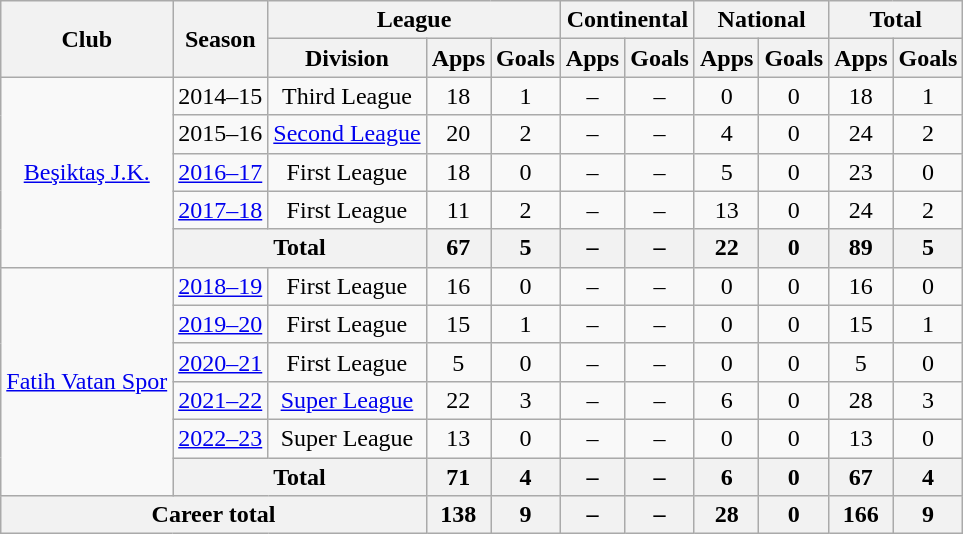<table class="wikitable" style="text-align: center;">
<tr>
<th rowspan=2>Club</th>
<th rowspan=2>Season</th>
<th colspan=3>League</th>
<th colspan=2>Continental</th>
<th colspan=2>National</th>
<th colspan=2>Total</th>
</tr>
<tr>
<th>Division</th>
<th>Apps</th>
<th>Goals</th>
<th>Apps</th>
<th>Goals</th>
<th>Apps</th>
<th>Goals</th>
<th>Apps</th>
<th>Goals</th>
</tr>
<tr>
<td rowspan=5><a href='#'>Beşiktaş J.K.</a></td>
<td>2014–15</td>
<td>Third League</td>
<td>18</td>
<td>1</td>
<td>–</td>
<td>–</td>
<td>0</td>
<td>0</td>
<td>18</td>
<td>1</td>
</tr>
<tr>
<td>2015–16</td>
<td><a href='#'>Second League</a></td>
<td>20</td>
<td>2</td>
<td>–</td>
<td>–</td>
<td>4</td>
<td>0</td>
<td>24</td>
<td>2</td>
</tr>
<tr>
<td><a href='#'>2016–17</a></td>
<td>First League</td>
<td>18</td>
<td>0</td>
<td>–</td>
<td>–</td>
<td>5</td>
<td>0</td>
<td>23</td>
<td>0</td>
</tr>
<tr>
<td><a href='#'>2017–18</a></td>
<td>First League</td>
<td>11</td>
<td>2</td>
<td>–</td>
<td>–</td>
<td>13</td>
<td>0</td>
<td>24</td>
<td>2</td>
</tr>
<tr>
<th colspan=2>Total</th>
<th>67</th>
<th>5</th>
<th>–</th>
<th>–</th>
<th>22</th>
<th>0</th>
<th>89</th>
<th>5</th>
</tr>
<tr>
<td rowspan=6><a href='#'>Fatih Vatan Spor</a></td>
<td><a href='#'>2018–19</a></td>
<td>First League</td>
<td>16</td>
<td>0</td>
<td>–</td>
<td>–</td>
<td>0</td>
<td>0</td>
<td>16</td>
<td>0</td>
</tr>
<tr>
<td><a href='#'>2019–20</a></td>
<td>First League</td>
<td>15</td>
<td>1</td>
<td>–</td>
<td>–</td>
<td>0</td>
<td>0</td>
<td>15</td>
<td>1</td>
</tr>
<tr>
<td><a href='#'>2020–21</a></td>
<td>First League</td>
<td>5</td>
<td>0</td>
<td>–</td>
<td>–</td>
<td>0</td>
<td>0</td>
<td>5</td>
<td>0</td>
</tr>
<tr>
<td><a href='#'>2021–22</a></td>
<td><a href='#'>Super League</a></td>
<td>22</td>
<td>3</td>
<td>–</td>
<td>–</td>
<td>6</td>
<td>0</td>
<td>28</td>
<td>3</td>
</tr>
<tr>
<td><a href='#'>2022–23</a></td>
<td>Super League</td>
<td>13</td>
<td>0</td>
<td>–</td>
<td>–</td>
<td>0</td>
<td>0</td>
<td>13</td>
<td>0</td>
</tr>
<tr>
<th colspan=2>Total</th>
<th>71</th>
<th>4</th>
<th>–</th>
<th>–</th>
<th>6</th>
<th>0</th>
<th>67</th>
<th>4</th>
</tr>
<tr>
<th colspan=3>Career total</th>
<th>138</th>
<th>9</th>
<th>–</th>
<th>–</th>
<th>28</th>
<th>0</th>
<th>166</th>
<th>9</th>
</tr>
</table>
